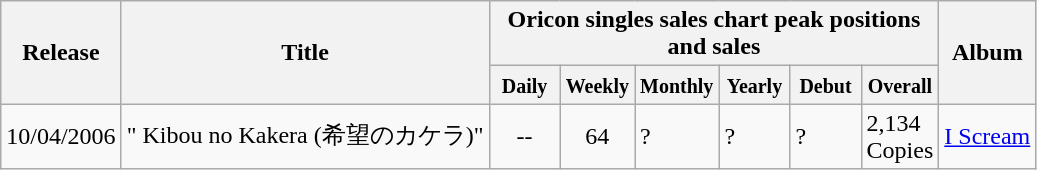<table class="wikitable">
<tr>
<th rowspan="2">Release</th>
<th rowspan="2">Title</th>
<th colspan="6">Oricon singles sales chart peak positions and sales</th>
<th rowspan="2">Album</th>
</tr>
<tr>
<th width="40"><small>Daily</small></th>
<th width="40"><small>Weekly</small></th>
<th width="40"><small>Monthly</small></th>
<th width="40"><small>Yearly</small></th>
<th width="40"><small>Debut</small></th>
<th width="40"><small>Overall</small></th>
</tr>
<tr>
<td>10/04/2006</td>
<td>" Kibou no Kakera (希望のカケラ)"</td>
<td align="center">--</td>
<td align="center">64</td>
<td>?</td>
<td>?</td>
<td>?</td>
<td>2,134 Copies</td>
<td><a href='#'>I Scream</a></td>
</tr>
</table>
